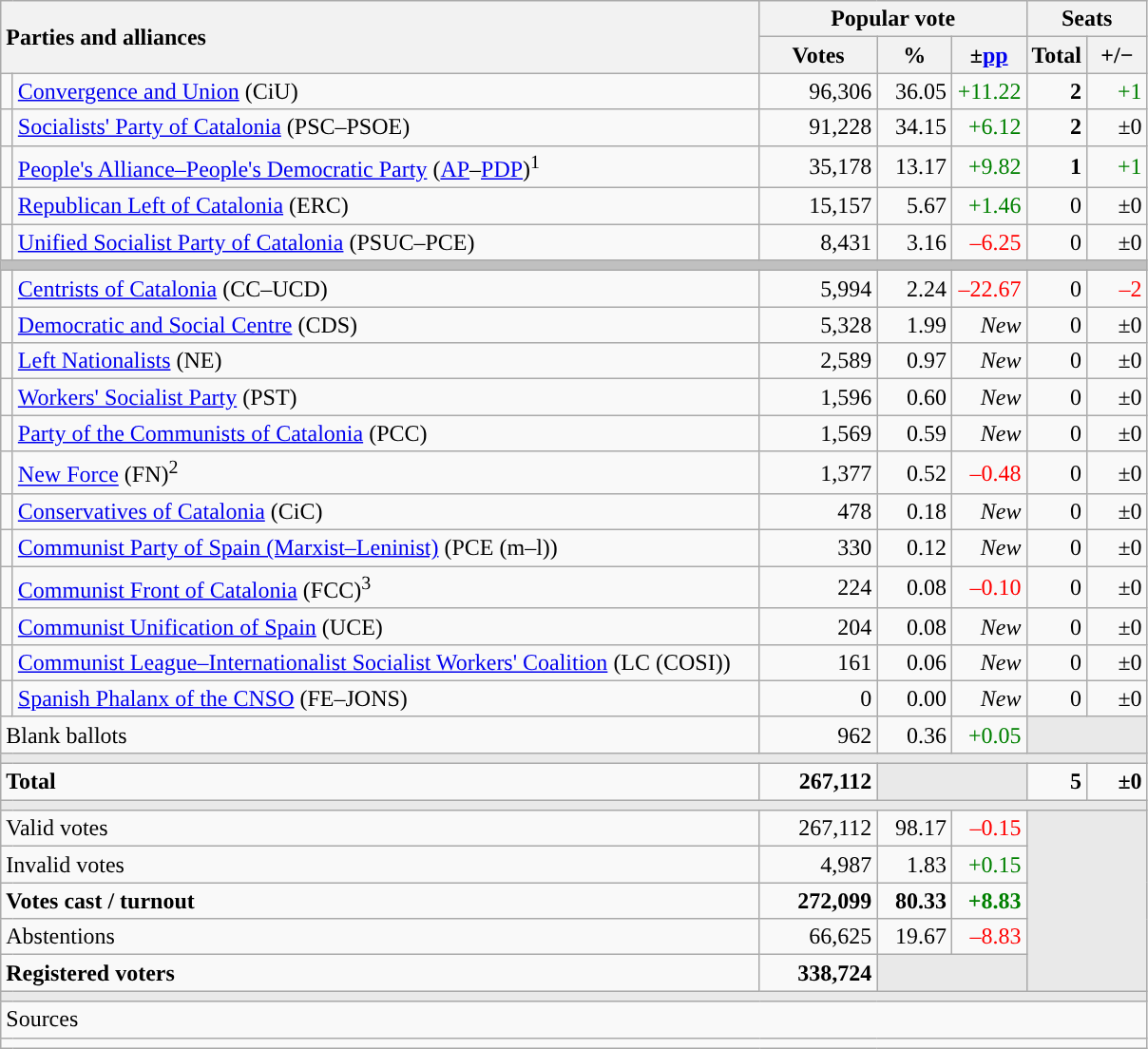<table class="wikitable" style="text-align:right;">
<tr>
<th style="text-align:left;" rowspan="2" colspan="2" width="525">Parties and alliances</th>
<th colspan="3">Popular vote</th>
<th colspan="2">Seats</th>
</tr>
<tr>
<th width="75">Votes</th>
<th width="45">%</th>
<th width="45">±<a href='#'>pp</a></th>
<th width="35">Total</th>
<th width="35">+/−</th>
</tr>
<tr>
<td width="1" style="color:inherit;background:"></td>
<td align="left"><a href='#'>Convergence and Union</a> (CiU)</td>
<td>96,306</td>
<td>36.05</td>
<td style="color:green;">+11.22</td>
<td><strong>2</strong></td>
<td style="color:green;">+1</td>
</tr>
<tr>
<td style="color:inherit;background:"></td>
<td align="left"><a href='#'>Socialists' Party of Catalonia</a> (PSC–PSOE)</td>
<td>91,228</td>
<td>34.15</td>
<td style="color:green;">+6.12</td>
<td><strong>2</strong></td>
<td>±0</td>
</tr>
<tr>
<td style="color:inherit;background:"></td>
<td align="left"><a href='#'>People's Alliance–People's Democratic Party</a> (<a href='#'>AP</a>–<a href='#'>PDP</a>)<sup>1</sup></td>
<td>35,178</td>
<td>13.17</td>
<td style="color:green;">+9.82</td>
<td><strong>1</strong></td>
<td style="color:green;">+1</td>
</tr>
<tr>
<td style="color:inherit;background:"></td>
<td align="left"><a href='#'>Republican Left of Catalonia</a> (ERC)</td>
<td>15,157</td>
<td>5.67</td>
<td style="color:green;">+1.46</td>
<td>0</td>
<td>±0</td>
</tr>
<tr>
<td style="color:inherit;background:"></td>
<td align="left"><a href='#'>Unified Socialist Party of Catalonia</a> (PSUC–PCE)</td>
<td>8,431</td>
<td>3.16</td>
<td style="color:red;">–6.25</td>
<td>0</td>
<td>±0</td>
</tr>
<tr>
<td colspan="7" bgcolor="#C0C0C0"></td>
</tr>
<tr>
<td style="color:inherit;background:"></td>
<td align="left"><a href='#'>Centrists of Catalonia</a> (CC–UCD)</td>
<td>5,994</td>
<td>2.24</td>
<td style="color:red;">–22.67</td>
<td>0</td>
<td style="color:red;">–2</td>
</tr>
<tr>
<td style="color:inherit;background:"></td>
<td align="left"><a href='#'>Democratic and Social Centre</a> (CDS)</td>
<td>5,328</td>
<td>1.99</td>
<td><em>New</em></td>
<td>0</td>
<td>±0</td>
</tr>
<tr>
<td style="color:inherit;background:"></td>
<td align="left"><a href='#'>Left Nationalists</a> (NE)</td>
<td>2,589</td>
<td>0.97</td>
<td><em>New</em></td>
<td>0</td>
<td>±0</td>
</tr>
<tr>
<td style="color:inherit;background:"></td>
<td align="left"><a href='#'>Workers' Socialist Party</a> (PST)</td>
<td>1,596</td>
<td>0.60</td>
<td><em>New</em></td>
<td>0</td>
<td>±0</td>
</tr>
<tr>
<td style="color:inherit;background:"></td>
<td align="left"><a href='#'>Party of the Communists of Catalonia</a> (PCC)</td>
<td>1,569</td>
<td>0.59</td>
<td><em>New</em></td>
<td>0</td>
<td>±0</td>
</tr>
<tr>
<td style="color:inherit;background:"></td>
<td align="left"><a href='#'>New Force</a> (FN)<sup>2</sup></td>
<td>1,377</td>
<td>0.52</td>
<td style="color:red;">–0.48</td>
<td>0</td>
<td>±0</td>
</tr>
<tr>
<td style="color:inherit;background:"></td>
<td align="left"><a href='#'>Conservatives of Catalonia</a> (CiC)</td>
<td>478</td>
<td>0.18</td>
<td><em>New</em></td>
<td>0</td>
<td>±0</td>
</tr>
<tr>
<td style="color:inherit;background:"></td>
<td align="left"><a href='#'>Communist Party of Spain (Marxist–Leninist)</a> (PCE (m–l))</td>
<td>330</td>
<td>0.12</td>
<td><em>New</em></td>
<td>0</td>
<td>±0</td>
</tr>
<tr>
<td style="color:inherit;background:"></td>
<td align="left"><a href='#'>Communist Front of Catalonia</a> (FCC)<sup>3</sup></td>
<td>224</td>
<td>0.08</td>
<td style="color:red;">–0.10</td>
<td>0</td>
<td>±0</td>
</tr>
<tr>
<td style="color:inherit;background:"></td>
<td align="left"><a href='#'>Communist Unification of Spain</a> (UCE)</td>
<td>204</td>
<td>0.08</td>
<td><em>New</em></td>
<td>0</td>
<td>±0</td>
</tr>
<tr>
<td style="color:inherit;background:"></td>
<td align="left"><a href='#'>Communist League–Internationalist Socialist Workers' Coalition</a> (LC (COSI))</td>
<td>161</td>
<td>0.06</td>
<td><em>New</em></td>
<td>0</td>
<td>±0</td>
</tr>
<tr>
<td style="color:inherit;background:"></td>
<td align="left"><a href='#'>Spanish Phalanx of the CNSO</a> (FE–JONS)</td>
<td>0</td>
<td>0.00</td>
<td><em>New</em></td>
<td>0</td>
<td>±0</td>
</tr>
<tr>
<td align="left" colspan="2">Blank ballots</td>
<td>962</td>
<td>0.36</td>
<td style="color:green;">+0.05</td>
<td bgcolor="#E9E9E9" colspan="2"></td>
</tr>
<tr>
<td colspan="7" bgcolor="#E9E9E9"></td>
</tr>
<tr style="font-weight:bold;">
<td align="left" colspan="2">Total</td>
<td>267,112</td>
<td bgcolor="#E9E9E9" colspan="2"></td>
<td>5</td>
<td>±0</td>
</tr>
<tr>
<td colspan="7" bgcolor="#E9E9E9"></td>
</tr>
<tr>
<td align="left" colspan="2">Valid votes</td>
<td>267,112</td>
<td>98.17</td>
<td style="color:red;">–0.15</td>
<td bgcolor="#E9E9E9" colspan="2" rowspan="5"></td>
</tr>
<tr>
<td align="left" colspan="2">Invalid votes</td>
<td>4,987</td>
<td>1.83</td>
<td style="color:green;">+0.15</td>
</tr>
<tr style="font-weight:bold;">
<td align="left" colspan="2">Votes cast / turnout</td>
<td>272,099</td>
<td>80.33</td>
<td style="color:green;">+8.83</td>
</tr>
<tr>
<td align="left" colspan="2">Abstentions</td>
<td>66,625</td>
<td>19.67</td>
<td style="color:red;">–8.83</td>
</tr>
<tr style="font-weight:bold;">
<td align="left" colspan="2">Registered voters</td>
<td>338,724</td>
<td bgcolor="#E9E9E9" colspan="2"></td>
</tr>
<tr>
<td colspan="7" bgcolor="#E9E9E9"></td>
</tr>
<tr>
<td align="left" colspan="7">Sources</td>
</tr>
<tr>
<td colspan="7" style="text-align:left; max-width:790px;"></td>
</tr>
</table>
